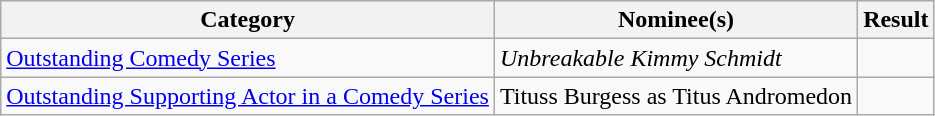<table class="wikitable">
<tr>
<th>Category</th>
<th>Nominee(s)</th>
<th>Result</th>
</tr>
<tr>
<td><a href='#'>Outstanding Comedy Series</a></td>
<td><em>Unbreakable Kimmy Schmidt</em></td>
<td></td>
</tr>
<tr>
<td><a href='#'>Outstanding Supporting Actor in a Comedy Series</a></td>
<td>Tituss Burgess as Titus Andromedon</td>
<td></td>
</tr>
</table>
